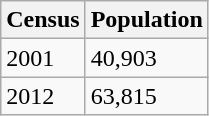<table class="wikitable sortable">
<tr>
<th>Census</th>
<th>Population</th>
</tr>
<tr>
<td>2001</td>
<td>40,903</td>
</tr>
<tr>
<td>2012</td>
<td>63,815</td>
</tr>
</table>
